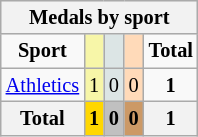<table class="wikitable" style=font-size:85%>
<tr style="background:#efefef;">
<th colspan=5><strong>Medals by sport</strong></th>
</tr>
<tr align=center>
<td><strong>Sport</strong></td>
<td bgcolor=#f7f6a8></td>
<td bgcolor=#dce5e5></td>
<td bgcolor=#ffdab9></td>
<td><strong>Total</strong></td>
</tr>
<tr align=center>
<td><a href='#'>Athletics</a></td>
<td style="background:#F7F6A8;">1</td>
<td style="background:#DCE5E5;">0</td>
<td style="background:#FFDAB9;">0</td>
<td><strong>1</strong></td>
</tr>
<tr align=center>
<th><strong>Total</strong></th>
<th style="background:gold;"><strong>1</strong></th>
<th style="background:silver;"><strong>0</strong></th>
<th style="background:#c96;"><strong>0</strong></th>
<th><strong>1</strong></th>
</tr>
</table>
